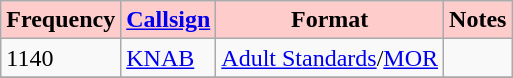<table class="wikitable">
<tr>
<th style="background:#ffcccc;">Frequency</th>
<th style="background:#ffcccc;"><a href='#'>Callsign</a></th>
<th style="background:#ffcccc;">Format</th>
<th style="background:#ffcccc;">Notes</th>
</tr>
<tr>
<td>1140</td>
<td><a href='#'>KNAB</a></td>
<td><a href='#'>Adult Standards</a>/<a href='#'>MOR</a></td>
<td></td>
</tr>
<tr>
</tr>
</table>
